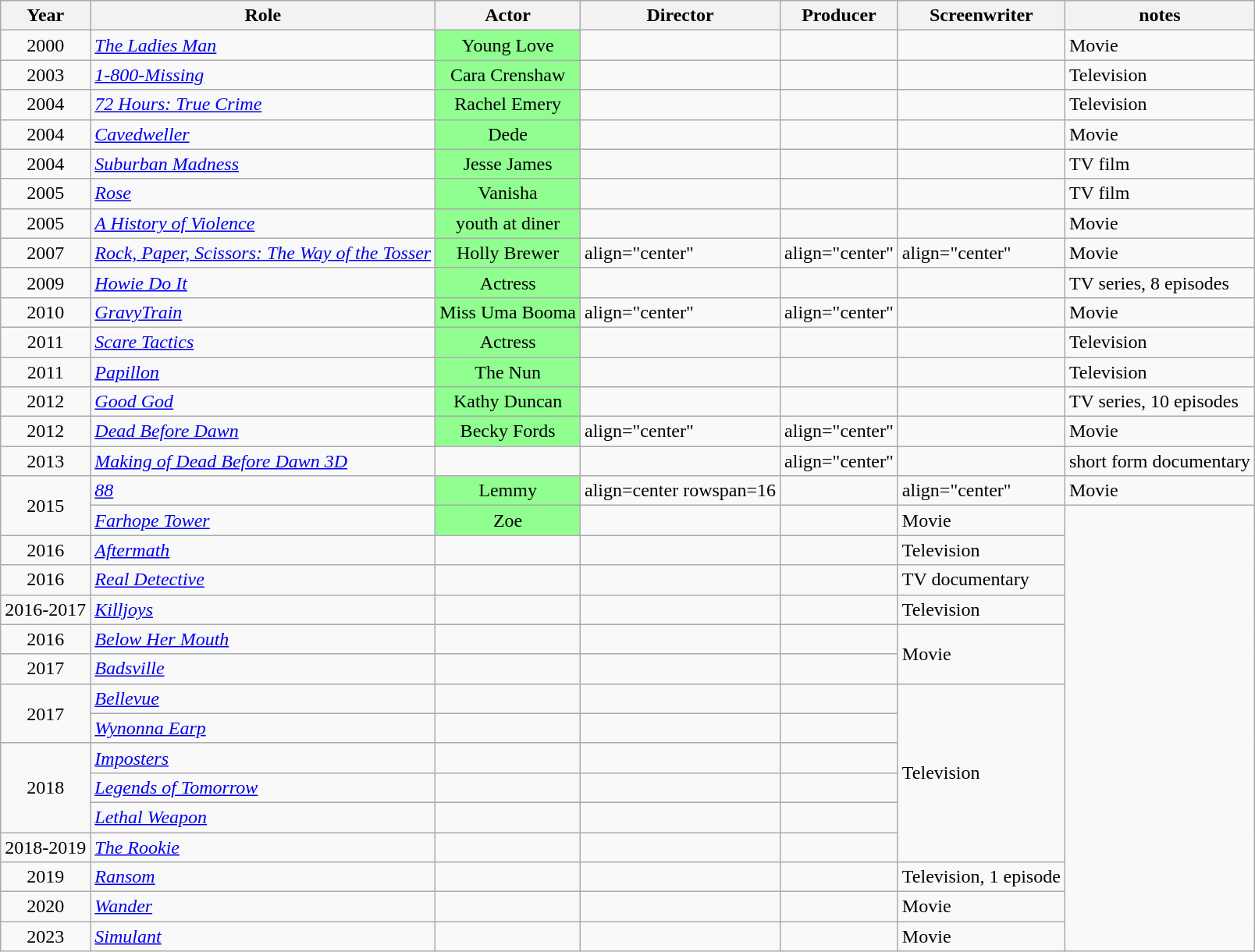<table class="wikitable sortable">
<tr>
<th>Year</th>
<th>Role</th>
<th>Actor</th>
<th>Director</th>
<th>Producer</th>
<th>Screenwriter</th>
<th>notes</th>
</tr>
<tr>
<td align="center">2000</td>
<td><em><a href='#'>The Ladies Man</a></em></td>
<td align="center" style="background:#90ff90">Young Love</td>
<td></td>
<td></td>
<td></td>
<td>Movie</td>
</tr>
<tr>
<td align="center">2003</td>
<td><em><a href='#'>1-800-Missing</a></em></td>
<td align="center" style="background:#90ff90">Cara Crenshaw</td>
<td></td>
<td></td>
<td></td>
<td>Television</td>
</tr>
<tr>
<td align="center">2004</td>
<td><em><a href='#'>72 Hours: True Crime</a></em></td>
<td align="center" style="background:#90ff90">Rachel Emery</td>
<td></td>
<td></td>
<td></td>
<td>Television</td>
</tr>
<tr>
<td align="center">2004</td>
<td><em><a href='#'>Cavedweller</a></em></td>
<td align="center" style="background:#90ff90">Dede</td>
<td></td>
<td></td>
<td></td>
<td>Movie</td>
</tr>
<tr>
<td align="center">2004</td>
<td><em><a href='#'>Suburban Madness</a></em></td>
<td align="center" style="background:#90ff90">Jesse James</td>
<td></td>
<td></td>
<td></td>
<td>TV film</td>
</tr>
<tr>
<td align="center">2005</td>
<td><em><a href='#'>Rose</a></em></td>
<td align="center" style="background:#90ff90">Vanisha</td>
<td></td>
<td></td>
<td></td>
<td>TV film</td>
</tr>
<tr>
<td align="center">2005</td>
<td><em><a href='#'>A History of Violence</a></em></td>
<td align="center" style="background:#90ff90">youth at diner</td>
<td></td>
<td></td>
<td></td>
<td>Movie</td>
</tr>
<tr>
<td align="center">2007</td>
<td><em><a href='#'>Rock, Paper, Scissors: The Way of the Tosser</a></em></td>
<td align="center" style="background:#90ff90">Holly Brewer</td>
<td>align="center" </td>
<td>align="center" </td>
<td>align="center" </td>
<td>Movie</td>
</tr>
<tr>
<td align="center">2009</td>
<td><em><a href='#'>Howie Do It</a></em></td>
<td align="center" style="background:#90ff90">Actress</td>
<td></td>
<td></td>
<td></td>
<td>TV series, 8 episodes</td>
</tr>
<tr>
<td align="center">2010</td>
<td><em><a href='#'>GravyTrain</a></em></td>
<td align="center" style="background:#90ff90">Miss Uma Booma</td>
<td>align="center" </td>
<td>align="center" </td>
<td></td>
<td>Movie</td>
</tr>
<tr>
<td align="center">2011</td>
<td><em><a href='#'>Scare Tactics</a></em></td>
<td align="center" style="background:#90ff90">Actress</td>
<td></td>
<td></td>
<td></td>
<td>Television</td>
</tr>
<tr>
<td align="center">2011</td>
<td><em><a href='#'>Papillon</a></em></td>
<td align="center" style="background:#90ff90">The Nun</td>
<td></td>
<td></td>
<td></td>
<td>Television</td>
</tr>
<tr>
<td align="center">2012</td>
<td><em><a href='#'>Good God</a></em></td>
<td align="center" style="background:#90ff90">Kathy Duncan</td>
<td></td>
<td></td>
<td></td>
<td>TV series, 10 episodes</td>
</tr>
<tr>
<td align="center">2012</td>
<td><em><a href='#'>Dead Before Dawn</a></em></td>
<td align="center" style="background:#90ff90">Becky Fords</td>
<td>align="center" </td>
<td>align="center" </td>
<td></td>
<td>Movie</td>
</tr>
<tr>
<td align="center">2013</td>
<td><em><a href='#'>Making of Dead Before Dawn 3D</a></em></td>
<td></td>
<td></td>
<td>align="center" </td>
<td></td>
<td>short form documentary</td>
</tr>
<tr>
<td align=center rowspan=2>2015</td>
<td><em><a href='#'>88</a></em></td>
<td align="center" style="background:#90ff90">Lemmy</td>
<td>align=center rowspan=16 </td>
<td></td>
<td>align="center" </td>
<td>Movie</td>
</tr>
<tr>
<td><em><a href='#'>Farhope Tower</a></em></td>
<td align="center" style="background:#90ff90">Zoe</td>
<td></td>
<td></td>
<td>Movie</td>
</tr>
<tr>
<td align="center">2016</td>
<td><em><a href='#'>Aftermath</a></em></td>
<td></td>
<td></td>
<td></td>
<td>Television</td>
</tr>
<tr>
<td align="center">2016</td>
<td><em><a href='#'>Real Detective</a></em></td>
<td></td>
<td></td>
<td></td>
<td>TV documentary</td>
</tr>
<tr>
<td align="center">2016-2017</td>
<td><em><a href='#'>Killjoys</a></em></td>
<td></td>
<td></td>
<td></td>
<td>Television</td>
</tr>
<tr>
<td align=center>2016</td>
<td><em><a href='#'>Below Her Mouth</a></em></td>
<td></td>
<td></td>
<td></td>
<td rowspan=2>Movie</td>
</tr>
<tr>
<td align="center">2017</td>
<td><em><a href='#'>Badsville</a></em></td>
<td></td>
<td></td>
<td></td>
</tr>
<tr>
<td align=center rowspan=2>2017</td>
<td><em> <a href='#'>Bellevue</a></em></td>
<td></td>
<td></td>
<td></td>
<td rowspan=6>Television</td>
</tr>
<tr>
<td><em><a href='#'>Wynonna Earp</a></em></td>
<td></td>
<td></td>
<td></td>
</tr>
<tr>
<td align=center rowspan=3>2018</td>
<td><em><a href='#'>Imposters</a></em></td>
<td></td>
<td></td>
<td></td>
</tr>
<tr>
<td><em><a href='#'>Legends of Tomorrow</a></em></td>
<td></td>
<td></td>
<td></td>
</tr>
<tr>
<td><em> <a href='#'>Lethal Weapon</a></em></td>
<td></td>
<td></td>
<td></td>
</tr>
<tr>
<td align=center>2018-2019</td>
<td><em> <a href='#'>The Rookie</a></em></td>
<td></td>
<td></td>
<td></td>
</tr>
<tr>
<td align=center>2019</td>
<td><em> <a href='#'>Ransom</a></em></td>
<td></td>
<td></td>
<td></td>
<td>Television, 1  episode</td>
</tr>
<tr>
<td align=center>2020</td>
<td><em><a href='#'>Wander</a></em></td>
<td></td>
<td></td>
<td></td>
<td>Movie</td>
</tr>
<tr>
<td align=center>2023</td>
<td><em><a href='#'>Simulant</a></em></td>
<td></td>
<td></td>
<td></td>
<td>Movie</td>
</tr>
</table>
